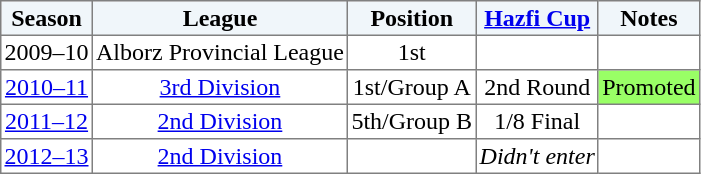<table border="1" cellpadding="2" style="border-collapse:collapse; text-align:center; font-size:normal;">
<tr style="background:#f0f6fa;">
<th>Season</th>
<th>League</th>
<th>Position</th>
<th><a href='#'>Hazfi Cup</a></th>
<th>Notes</th>
</tr>
<tr>
<td>2009–10</td>
<td>Alborz Provincial League</td>
<td>1st</td>
<td></td>
<td></td>
</tr>
<tr>
<td><a href='#'>2010–11</a></td>
<td><a href='#'>3rd Division</a></td>
<td>1st/Group A</td>
<td>2nd Round</td>
<td bgcolor=99FF66>Promoted</td>
</tr>
<tr>
<td><a href='#'>2011–12</a></td>
<td><a href='#'>2nd Division</a></td>
<td>5th/Group B</td>
<td>1/8 Final</td>
<td></td>
</tr>
<tr>
<td><a href='#'>2012–13</a></td>
<td><a href='#'>2nd Division</a></td>
<td></td>
<td><em>Didn't enter</em></td>
<td></td>
</tr>
</table>
